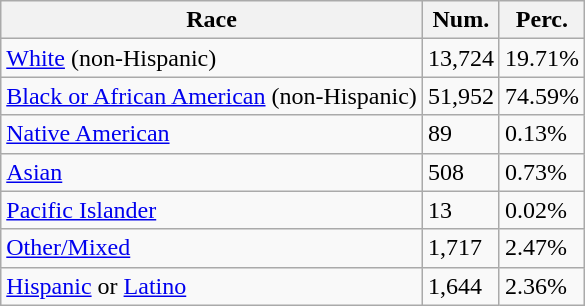<table class="wikitable">
<tr>
<th>Race</th>
<th>Num.</th>
<th>Perc.</th>
</tr>
<tr>
<td><a href='#'>White</a> (non-Hispanic)</td>
<td>13,724</td>
<td>19.71%</td>
</tr>
<tr>
<td><a href='#'>Black or African American</a> (non-Hispanic)</td>
<td>51,952</td>
<td>74.59%</td>
</tr>
<tr>
<td><a href='#'>Native American</a></td>
<td>89</td>
<td>0.13%</td>
</tr>
<tr>
<td><a href='#'>Asian</a></td>
<td>508</td>
<td>0.73%</td>
</tr>
<tr>
<td><a href='#'>Pacific Islander</a></td>
<td>13</td>
<td>0.02%</td>
</tr>
<tr>
<td><a href='#'>Other/Mixed</a></td>
<td>1,717</td>
<td>2.47%</td>
</tr>
<tr>
<td><a href='#'>Hispanic</a> or <a href='#'>Latino</a></td>
<td>1,644</td>
<td>2.36%</td>
</tr>
</table>
